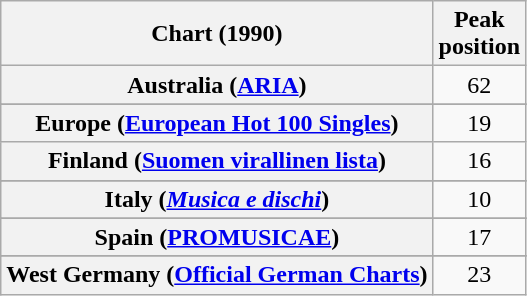<table class="wikitable sortable plainrowheaders">
<tr>
<th>Chart (1990)</th>
<th>Peak<br>position</th>
</tr>
<tr>
<th scope="row">Australia (<a href='#'>ARIA</a>)</th>
<td align="center">62</td>
</tr>
<tr>
</tr>
<tr>
</tr>
<tr>
<th scope="row">Europe (<a href='#'>European Hot 100 Singles</a>)</th>
<td align="center">19</td>
</tr>
<tr>
<th scope="row">Finland (<a href='#'>Suomen virallinen lista</a>)</th>
<td align="center">16</td>
</tr>
<tr>
</tr>
<tr>
<th scope="row">Italy (<em><a href='#'>Musica e dischi</a></em>)</th>
<td align="center">10</td>
</tr>
<tr>
</tr>
<tr>
</tr>
<tr>
</tr>
<tr>
<th scope="row">Spain (<a href='#'>PROMUSICAE</a>)</th>
<td align="center">17</td>
</tr>
<tr>
</tr>
<tr>
</tr>
<tr>
<th scope="row">West Germany (<a href='#'>Official German Charts</a>)</th>
<td align="center">23</td>
</tr>
</table>
